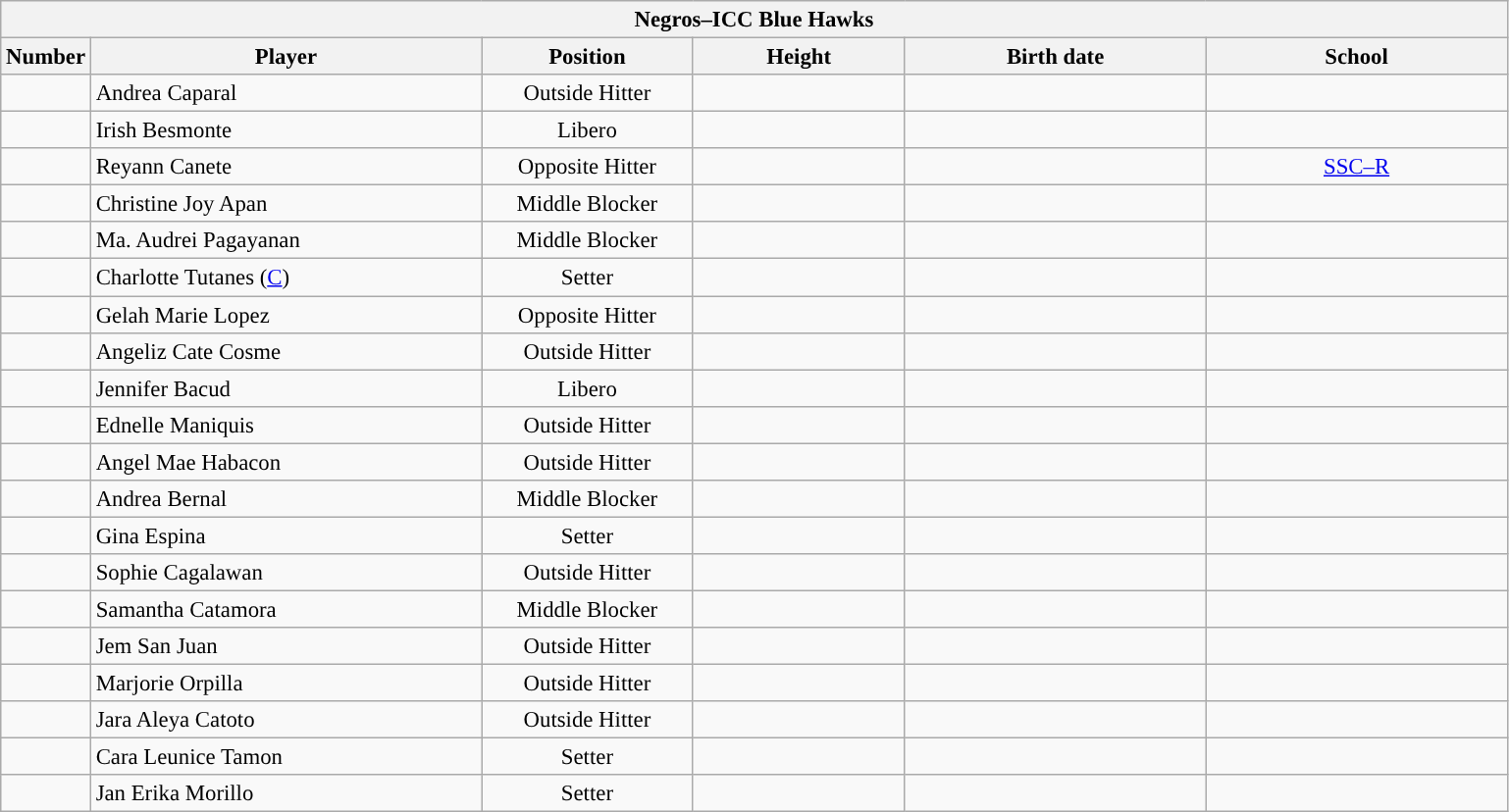<table class="wikitable sortable" style="font-size:95%; text-align:left;">
<tr>
<th colspan="6"><strong>Negros–ICC Blue Hawks</strong></th>
</tr>
<tr style="background:#FFFFFF;">
<th style= "align=center; width:1em;">Number</th>
<th style= "align=center;width:17em;">Player</th>
<th style= "align=center; width:9em;">Position</th>
<th style= "align=center; width:9em;">Height</th>
<th style= "align=center; width:13em;">Birth date</th>
<th style= "align=center; width:13em;">School</th>
</tr>
<tr align=center>
<td></td>
<td align=left> Andrea Caparal</td>
<td>Outside Hitter</td>
<td></td>
<td></td>
<td></td>
</tr>
<tr align=center>
<td></td>
<td align=left> Irish Besmonte</td>
<td>Libero</td>
<td></td>
<td></td>
<td></td>
</tr>
<tr align=center>
<td></td>
<td align=left> Reyann Canete</td>
<td>Opposite Hitter</td>
<td></td>
<td></td>
<td><a href='#'>SSC–R</a></td>
</tr>
<tr align=center>
<td></td>
<td align=left> Christine Joy Apan</td>
<td>Middle Blocker</td>
<td></td>
<td></td>
<td></td>
</tr>
<tr align=center>
<td></td>
<td align=left> Ma. Audrei Pagayanan</td>
<td>Middle Blocker</td>
<td></td>
<td></td>
<td></td>
</tr>
<tr align=center>
<td></td>
<td align=left> Charlotte Tutanes (<a href='#'>C</a>)</td>
<td>Setter</td>
<td></td>
<td></td>
<td></td>
</tr>
<tr align=center>
<td></td>
<td align=left> Gelah Marie Lopez</td>
<td>Opposite Hitter</td>
<td></td>
<td></td>
<td></td>
</tr>
<tr align=center>
<td></td>
<td align=left> Angeliz Cate Cosme</td>
<td>Outside Hitter</td>
<td></td>
<td></td>
<td></td>
</tr>
<tr align=center>
<td></td>
<td align=left> Jennifer Bacud</td>
<td>Libero</td>
<td></td>
<td></td>
<td></td>
</tr>
<tr align=center>
<td></td>
<td align=left> Ednelle Maniquis</td>
<td>Outside Hitter</td>
<td></td>
<td></td>
<td></td>
</tr>
<tr align=center>
<td></td>
<td align=left> Angel Mae Habacon</td>
<td>Outside Hitter</td>
<td></td>
<td></td>
<td></td>
</tr>
<tr align=center>
<td></td>
<td align=left> Andrea Bernal</td>
<td>Middle Blocker</td>
<td></td>
<td></td>
<td></td>
</tr>
<tr align=center>
<td></td>
<td align=left> Gina Espina</td>
<td>Setter</td>
<td></td>
<td></td>
<td></td>
</tr>
<tr align=center>
<td></td>
<td align=left> Sophie Cagalawan</td>
<td>Outside Hitter</td>
<td></td>
<td></td>
<td></td>
</tr>
<tr align=center>
<td></td>
<td align=left> Samantha Catamora</td>
<td>Middle Blocker</td>
<td></td>
<td></td>
<td></td>
</tr>
<tr align=center>
<td></td>
<td align=left> Jem San Juan</td>
<td>Outside Hitter</td>
<td></td>
<td></td>
<td></td>
</tr>
<tr align=center>
<td></td>
<td align=left> Marjorie Orpilla</td>
<td>Outside Hitter</td>
<td></td>
<td></td>
<td></td>
</tr>
<tr align=center>
<td></td>
<td align=left> Jara Aleya Catoto</td>
<td>Outside Hitter</td>
<td></td>
<td></td>
<td></td>
</tr>
<tr align=center>
<td></td>
<td align=left> Cara Leunice Tamon</td>
<td>Setter</td>
<td></td>
<td></td>
<td></td>
</tr>
<tr align=center>
<td></td>
<td align=left> Jan Erika Morillo</td>
<td>Setter</td>
<td></td>
<td></td>
<td></td>
</tr>
</table>
